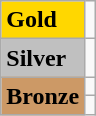<table class="wikitable">
<tr>
<td bgcolor="gold"><strong>Gold</strong></td>
<td></td>
</tr>
<tr>
<td bgcolor="silver"><strong>Silver</strong></td>
<td></td>
</tr>
<tr>
<td rowspan="2" bgcolor="#cc9966"><strong>Bronze</strong></td>
<td></td>
</tr>
<tr>
<td></td>
</tr>
</table>
